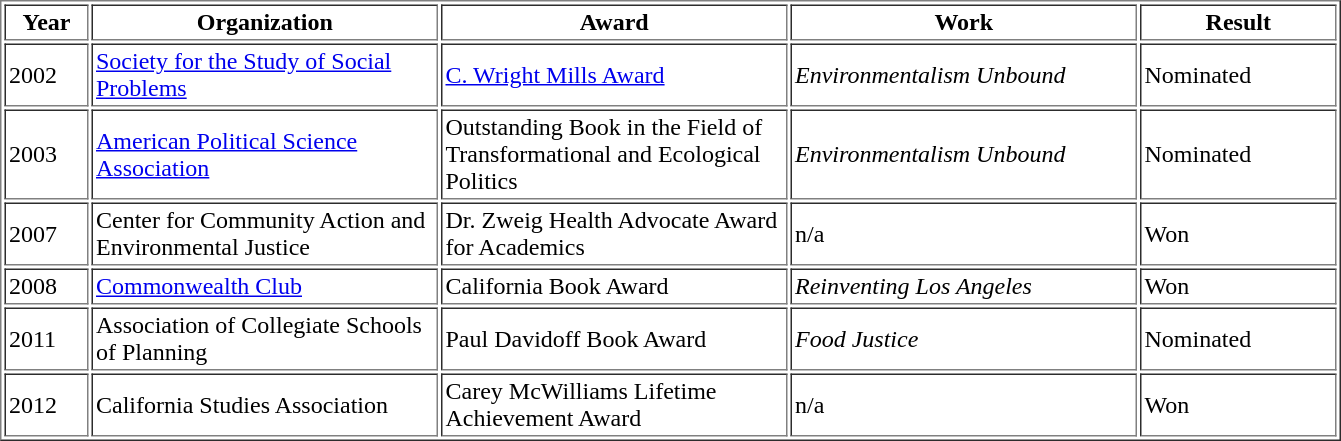<table border="1" cellpadding="2">
<tr>
<th scope="col" width="50">Year</th>
<th scope="col" width="225">Organization</th>
<th scope="col" width="225">Award</th>
<th scope="col" width="225">Work</th>
<th scope="col" width="125">Result</th>
</tr>
<tr>
<td>2002</td>
<td><a href='#'>Society for the Study of Social Problems</a></td>
<td><a href='#'>C. Wright Mills Award</a></td>
<td><em>Environmentalism Unbound</em></td>
<td>Nominated</td>
</tr>
<tr>
<td>2003</td>
<td><a href='#'>American Political Science Association</a></td>
<td>Outstanding Book in the Field of Transformational and Ecological Politics</td>
<td><em>Environmentalism Unbound</em></td>
<td>Nominated</td>
</tr>
<tr>
<td>2007</td>
<td>Center for Community Action and Environmental Justice</td>
<td>Dr. Zweig Health Advocate Award for Academics</td>
<td>n/a</td>
<td>Won</td>
</tr>
<tr>
<td>2008</td>
<td><a href='#'>Commonwealth Club</a></td>
<td>California Book Award</td>
<td><em>Reinventing Los Angeles</em></td>
<td>Won</td>
</tr>
<tr>
<td>2011</td>
<td>Association of Collegiate Schools of Planning</td>
<td>Paul Davidoff Book Award</td>
<td><em>Food Justice</em></td>
<td>Nominated</td>
</tr>
<tr>
<td>2012</td>
<td>California Studies Association</td>
<td>Carey McWilliams Lifetime Achievement Award</td>
<td>n/a</td>
<td>Won</td>
</tr>
</table>
